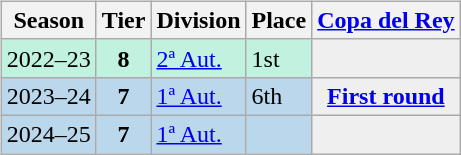<table>
<tr>
<td valign="top" width=0%><br><table class="wikitable">
<tr style="background:#f0f6fa;">
<th>Season</th>
<th>Tier</th>
<th>Division</th>
<th>Place</th>
<th><a href='#'>Copa del Rey</a></th>
</tr>
<tr>
<td style="background:#C0F2DF;">2022–23</td>
<th style="background:#C0F2DF;">8</th>
<td style="background:#C0F2DF;"><a href='#'>2ª Aut.</a></td>
<td style="background:#C0F2DF;">1st</td>
<th style="background:#EFEFEF;"></th>
</tr>
<tr>
<td style="background:#BBD7EC;">2023–24</td>
<th style="background:#BBD7EC;">7</th>
<td style="background:#BBD7EC;"><a href='#'>1ª Aut.</a></td>
<td style="background:#BBD7EC;">6th</td>
<th style="background:#EFEFEF;"><a href='#'>First round</a></th>
</tr>
<tr>
<td style="background:#BBD7EC;">2024–25</td>
<th style="background:#BBD7EC;">7</th>
<td style="background:#BBD7EC;"><a href='#'>1ª Aut.</a></td>
<td style="background:#BBD7EC;"></td>
<th style="background:#EFEFEF;"></th>
</tr>
</table>
</td>
</tr>
</table>
